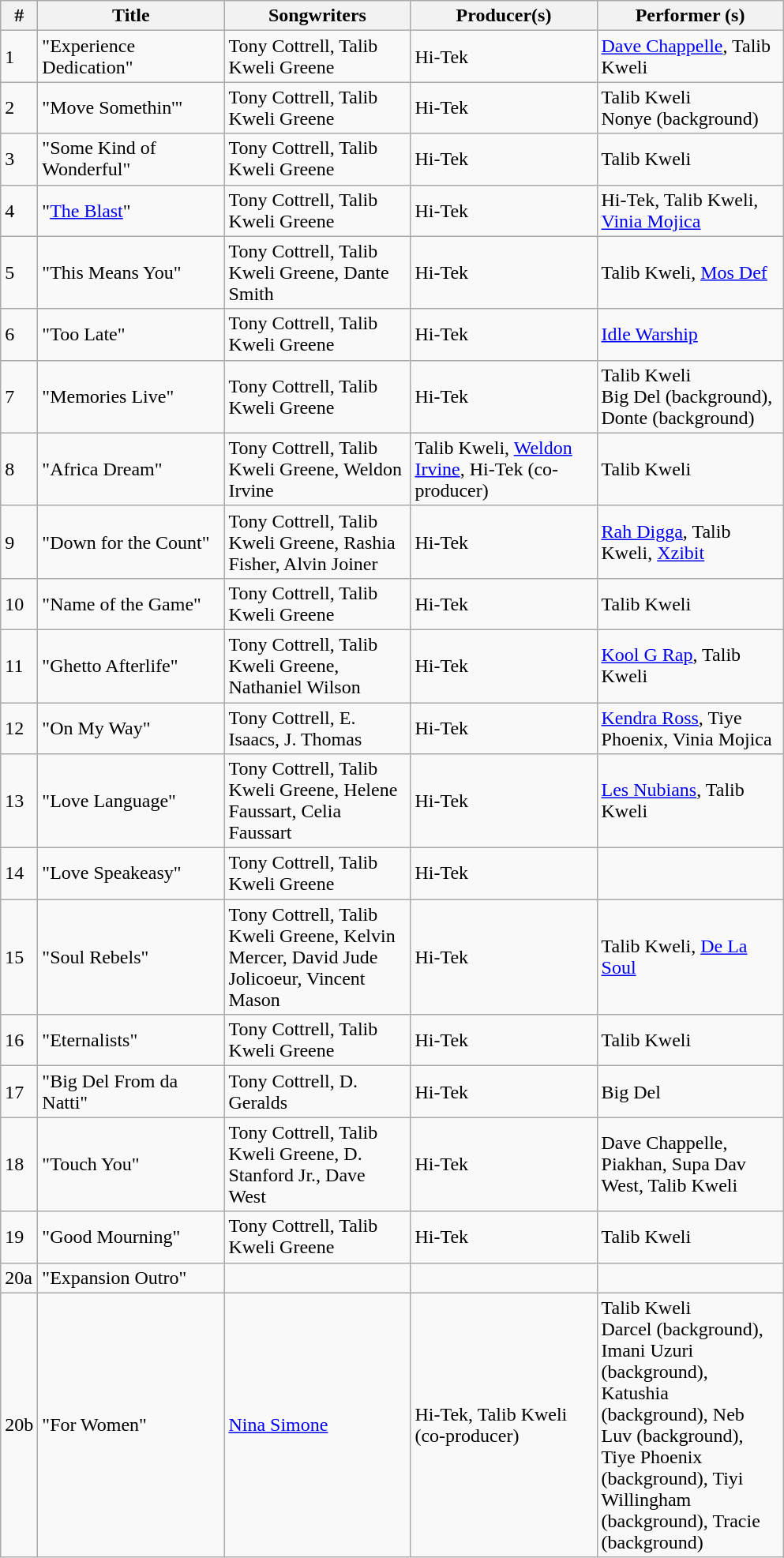<table class="wikitable">
<tr>
<th align="center" width="20">#</th>
<th align="center" width="150">Title</th>
<th align="center" width="150">Songwriters</th>
<th align="center" width="150">Producer(s)</th>
<th align="center" width="150">Performer (s)</th>
</tr>
<tr>
<td>1</td>
<td>"Experience Dedication"</td>
<td>Tony Cottrell, Talib Kweli Greene</td>
<td>Hi-Tek</td>
<td><a href='#'>Dave Chappelle</a>, Talib Kweli</td>
</tr>
<tr>
<td>2</td>
<td>"Move Somethin'"</td>
<td>Tony Cottrell, Talib Kweli Greene</td>
<td>Hi-Tek</td>
<td>Talib Kweli<br>Nonye (background)</td>
</tr>
<tr>
<td>3</td>
<td>"Some Kind of Wonderful"</td>
<td>Tony Cottrell, Talib Kweli Greene</td>
<td>Hi-Tek</td>
<td>Talib Kweli</td>
</tr>
<tr>
<td>4</td>
<td>"<a href='#'>The Blast</a>"</td>
<td>Tony Cottrell, Talib Kweli Greene</td>
<td>Hi-Tek</td>
<td>Hi-Tek, Talib Kweli, <a href='#'>Vinia Mojica</a></td>
</tr>
<tr>
<td>5</td>
<td>"This Means You"</td>
<td>Tony Cottrell, Talib Kweli Greene, Dante Smith</td>
<td>Hi-Tek</td>
<td>Talib Kweli, <a href='#'>Mos Def</a></td>
</tr>
<tr>
<td>6</td>
<td>"Too Late"</td>
<td>Tony Cottrell, Talib Kweli Greene</td>
<td>Hi-Tek</td>
<td><a href='#'>Idle Warship</a></td>
</tr>
<tr>
<td>7</td>
<td>"Memories Live"</td>
<td>Tony Cottrell, Talib Kweli Greene</td>
<td>Hi-Tek</td>
<td>Talib Kweli<br>Big Del (background), Donte (background)</td>
</tr>
<tr>
<td>8</td>
<td>"Africa Dream"</td>
<td>Tony Cottrell, Talib Kweli Greene, Weldon Irvine</td>
<td>Talib Kweli, <a href='#'>Weldon Irvine</a>, Hi-Tek (co-producer)</td>
<td>Talib Kweli</td>
</tr>
<tr>
<td>9</td>
<td>"Down for the Count"</td>
<td>Tony Cottrell, Talib Kweli Greene, Rashia Fisher, Alvin Joiner</td>
<td>Hi-Tek</td>
<td Lennox Lewis><a href='#'>Rah Digga</a>, Talib Kweli, <a href='#'>Xzibit</a></td>
</tr>
<tr>
<td>10</td>
<td>"Name of the Game"</td>
<td>Tony Cottrell, Talib Kweli Greene</td>
<td>Hi-Tek</td>
<td>Talib Kweli</td>
</tr>
<tr>
<td>11</td>
<td>"Ghetto Afterlife"</td>
<td>Tony Cottrell, Talib Kweli Greene, Nathaniel Wilson</td>
<td>Hi-Tek</td>
<td><a href='#'>Kool G Rap</a>, Talib Kweli</td>
</tr>
<tr>
<td>12</td>
<td>"On My Way"</td>
<td>Tony Cottrell, E. Isaacs, J. Thomas</td>
<td>Hi-Tek</td>
<td><a href='#'>Kendra Ross</a>, Tiye Phoenix, Vinia Mojica</td>
</tr>
<tr>
<td>13</td>
<td>"Love Language"</td>
<td>Tony Cottrell, Talib Kweli Greene, Helene Faussart, Celia Faussart</td>
<td>Hi-Tek</td>
<td><a href='#'>Les Nubians</a>, Talib Kweli</td>
</tr>
<tr>
<td>14</td>
<td>"Love Speakeasy"</td>
<td>Tony Cottrell, Talib Kweli Greene</td>
<td>Hi-Tek</td>
<td></td>
</tr>
<tr>
<td>15</td>
<td>"Soul Rebels"</td>
<td>Tony Cottrell, Talib Kweli Greene, Kelvin Mercer, David Jude Jolicoeur, Vincent Mason</td>
<td>Hi-Tek</td>
<td>Talib Kweli, <a href='#'>De La Soul</a></td>
</tr>
<tr>
<td>16</td>
<td>"Eternalists"</td>
<td>Tony Cottrell, Talib Kweli Greene</td>
<td>Hi-Tek</td>
<td>Talib Kweli</td>
</tr>
<tr>
<td>17</td>
<td>"Big Del From da Natti"</td>
<td>Tony Cottrell, D. Geralds</td>
<td>Hi-Tek</td>
<td>Big Del</td>
</tr>
<tr>
<td>18</td>
<td>"Touch You"</td>
<td>Tony Cottrell, Talib Kweli Greene, D. Stanford Jr., Dave West</td>
<td>Hi-Tek</td>
<td>Dave Chappelle, Piakhan, Supa Dav West, Talib Kweli</td>
</tr>
<tr>
<td>19</td>
<td>"Good Mourning"</td>
<td>Tony Cottrell, Talib Kweli Greene</td>
<td>Hi-Tek</td>
<td>Talib Kweli</td>
</tr>
<tr>
<td>20a</td>
<td>"Expansion Outro"</td>
<td></td>
<td></td>
<td></td>
</tr>
<tr>
<td>20b</td>
<td>"For Women"</td>
<td><a href='#'>Nina Simone</a></td>
<td>Hi-Tek, Talib Kweli (co-producer)</td>
<td>Talib Kweli<br>Darcel (background), Imani Uzuri (background), Katushia (background), Neb Luv (background), Tiye Phoenix (background), Tiyi Willingham (background), Tracie (background)</td>
</tr>
</table>
